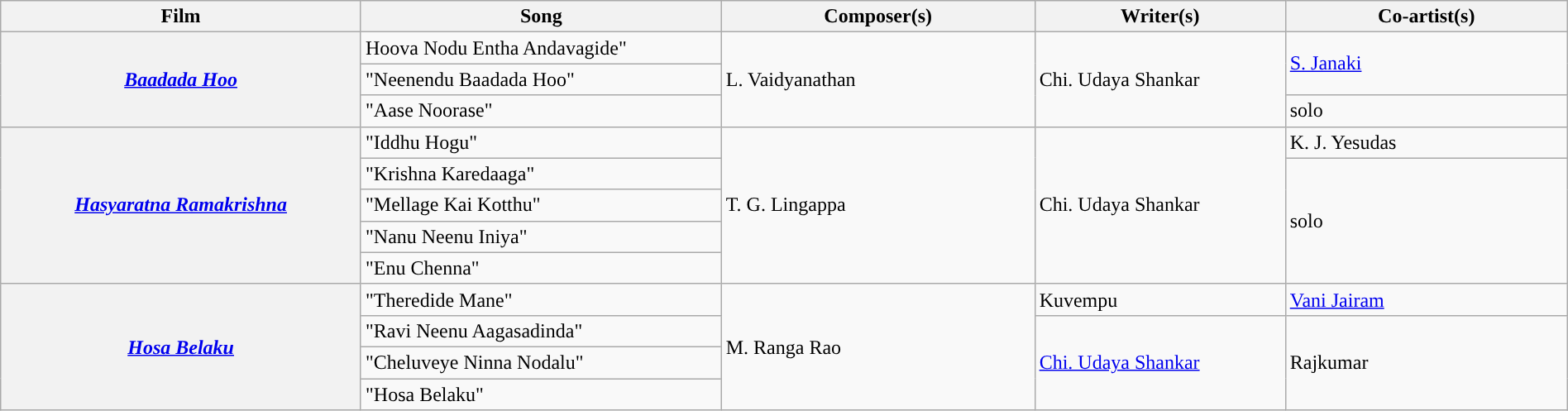<table class="wikitable plainrowheaders" width="100%" textcolor:#000;">
<tr style="background:#b0e0e66;">
<th scope="col" width=23%><strong>Film</strong></th>
<th scope="col" width=23%><strong>Song</strong></th>
<th scope="col" width=20%><strong>Composer(s)</strong></th>
<th scope="col" width=16%><strong>Writer(s)</strong></th>
<th scope="col" width=18%><strong>Co-artist(s)</strong></th>
</tr>
<tr>
<th Rowspan=3><em><a href='#'>Baadada Hoo</a></em></th>
<td>Hoova Nodu Entha Andavagide"</td>
<td rowspan=3>L. Vaidyanathan</td>
<td rowspan=3>Chi. Udaya Shankar</td>
<td Rowspan=2><a href='#'>S. Janaki</a></td>
</tr>
<tr>
<td>"Neenendu Baadada Hoo"</td>
</tr>
<tr>
<td>"Aase Noorase"</td>
<td>solo</td>
</tr>
<tr>
<th Rowspan=5><em><a href='#'>Hasyaratna Ramakrishna</a></em></th>
<td>"Iddhu Hogu"</td>
<td rowspan=5>T. G. Lingappa</td>
<td rowspan=5>Chi. Udaya Shankar</td>
<td>K. J. Yesudas</td>
</tr>
<tr>
<td>"Krishna Karedaaga"</td>
<td rowspan=4>solo</td>
</tr>
<tr>
<td>"Mellage Kai Kotthu"</td>
</tr>
<tr>
<td>"Nanu Neenu Iniya"</td>
</tr>
<tr>
<td>"Enu Chenna"</td>
</tr>
<tr>
<th Rowspan=4><em><a href='#'>Hosa Belaku</a></em></th>
<td>"Theredide Mane"</td>
<td rowspan=4>M. Ranga Rao</td>
<td>Kuvempu</td>
<td><a href='#'>Vani Jairam</a></td>
</tr>
<tr>
<td>"Ravi Neenu Aagasadinda"</td>
<td rowspan=3><a href='#'>Chi. Udaya Shankar</a></td>
<td rowspan=3>Rajkumar</td>
</tr>
<tr>
<td>"Cheluveye Ninna Nodalu"</td>
</tr>
<tr>
<td>"Hosa Belaku"</td>
</tr>
</table>
